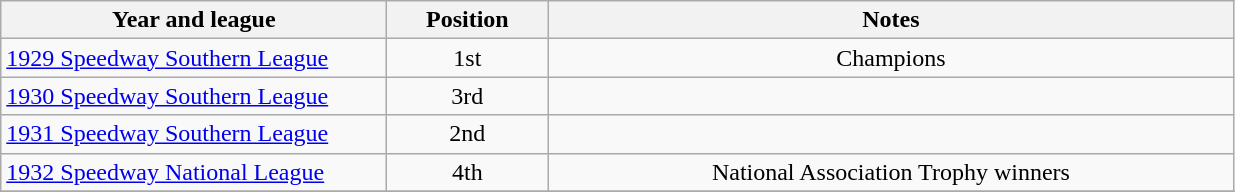<table class="wikitable">
<tr>
<th width=250>Year and league</th>
<th width=100>Position</th>
<th width=450>Notes</th>
</tr>
<tr align=center>
<td align="left"><a href='#'>1929 Speedway Southern League</a></td>
<td>1st</td>
<td>Champions</td>
</tr>
<tr align=center>
<td align="left"><a href='#'>1930 Speedway Southern League</a></td>
<td>3rd</td>
<td></td>
</tr>
<tr align=center>
<td align="left"><a href='#'>1931 Speedway Southern League</a></td>
<td>2nd</td>
<td></td>
</tr>
<tr align=center>
<td align="left"><a href='#'>1932 Speedway National League</a></td>
<td>4th</td>
<td>National Association Trophy winners</td>
</tr>
<tr align=center>
</tr>
</table>
